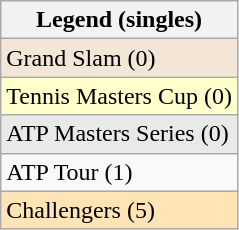<table class="wikitable">
<tr>
<th>Legend (singles)</th>
</tr>
<tr style="background:#f3e6d7;">
<td>Grand Slam (0)</td>
</tr>
<tr style="background:#ffffcc;">
<td>Tennis Masters Cup (0)</td>
</tr>
<tr style="background:#e9e9e9;">
<td>ATP Masters Series (0)</td>
</tr>
<tr>
<td>ATP Tour (1)</td>
</tr>
<tr bgcolor="moccasin">
<td>Challengers (5)</td>
</tr>
</table>
